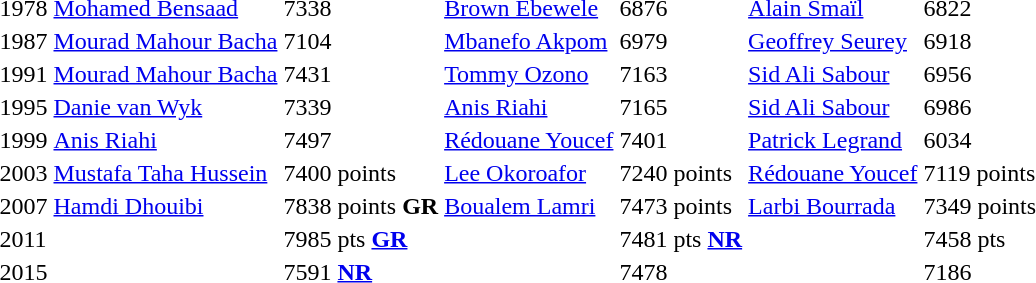<table>
<tr>
<td>1978</td>
<td><a href='#'>Mohamed Bensaad</a><br> </td>
<td>7338</td>
<td><a href='#'>Brown Ebewele</a><br> </td>
<td>6876</td>
<td><a href='#'>Alain Smaïl</a><br> </td>
<td>6822</td>
</tr>
<tr>
<td>1987</td>
<td><a href='#'>Mourad Mahour Bacha</a><br> </td>
<td>7104</td>
<td><a href='#'>Mbanefo Akpom</a><br> </td>
<td>6979</td>
<td><a href='#'>Geoffrey Seurey</a><br> </td>
<td>6918</td>
</tr>
<tr>
<td>1991</td>
<td><a href='#'>Mourad Mahour Bacha</a><br> </td>
<td>7431</td>
<td><a href='#'>Tommy Ozono</a><br> </td>
<td>7163</td>
<td><a href='#'>Sid Ali Sabour</a><br> </td>
<td>6956</td>
</tr>
<tr>
<td>1995</td>
<td><a href='#'>Danie van Wyk</a><br> </td>
<td>7339</td>
<td><a href='#'>Anis Riahi</a><br> </td>
<td>7165</td>
<td><a href='#'>Sid Ali Sabour</a><br> </td>
<td>6986</td>
</tr>
<tr>
<td>1999</td>
<td><a href='#'>Anis Riahi</a><br> </td>
<td>7497</td>
<td><a href='#'>Rédouane Youcef</a><br> </td>
<td>7401</td>
<td><a href='#'>Patrick Legrand</a><br> </td>
<td>6034</td>
</tr>
<tr>
<td>2003<br></td>
<td><a href='#'>Mustafa Taha Hussein</a> <br> </td>
<td>7400 points</td>
<td><a href='#'>Lee Okoroafor</a> <br> </td>
<td>7240 points</td>
<td><a href='#'>Rédouane Youcef</a> <br> </td>
<td>7119 points</td>
</tr>
<tr>
<td>2007<br></td>
<td><a href='#'>Hamdi Dhouibi</a> <br> </td>
<td>7838 points <strong>GR</strong></td>
<td><a href='#'>Boualem Lamri</a> <br> </td>
<td>7473 points</td>
<td><a href='#'>Larbi Bourrada</a> <br> </td>
<td>7349 points</td>
</tr>
<tr>
<td>2011<br></td>
<td></td>
<td>7985 pts <strong><a href='#'>GR</a></strong></td>
<td></td>
<td>7481 pts <strong><a href='#'>NR</a></strong></td>
<td></td>
<td>7458 pts</td>
</tr>
<tr>
<td>2015</td>
<td></td>
<td>7591 <strong><a href='#'>NR</a></strong></td>
<td></td>
<td>7478</td>
<td></td>
<td>7186</td>
</tr>
</table>
